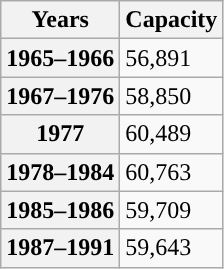<table class="wikitable">
<tr>
<th scope="row">Years</th>
<th scope="row">Capacity</th>
</tr>
<tr>
<th scope="row">1965–1966</th>
<td>56,891</td>
</tr>
<tr>
<th scope="row">1967–1976</th>
<td>58,850</td>
</tr>
<tr>
<th scope="row">1977</th>
<td>60,489</td>
</tr>
<tr>
<th scope="row">1978–1984</th>
<td>60,763</td>
</tr>
<tr>
<th scope="row">1985–1986</th>
<td>59,709</td>
</tr>
<tr>
<th scope="row">1987–1991</th>
<td>59,643</td>
</tr>
</table>
